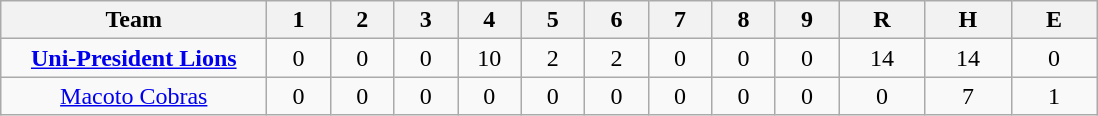<table class=wikitable style="text-align:center">
<tr>
<th width = "170">Team</th>
<th width = "35">1</th>
<th width = "35">2</th>
<th width = "35">3</th>
<th width = "35">4</th>
<th width = "35">5</th>
<th width = "35">6</th>
<th width = "35">7</th>
<th width = "35">8</th>
<th width = "35">9</th>
<th width = "50">R</th>
<th width = "50">H</th>
<th width = "50">E</th>
</tr>
<tr>
<td><strong><a href='#'>Uni-President Lions</a></strong></td>
<td>0</td>
<td>0</td>
<td>0</td>
<td>10</td>
<td>2</td>
<td>2</td>
<td>0</td>
<td>0</td>
<td>0</td>
<td>14</td>
<td>14</td>
<td>0</td>
</tr>
<tr>
<td><a href='#'>Macoto Cobras</a></td>
<td>0</td>
<td>0</td>
<td>0</td>
<td>0</td>
<td>0</td>
<td>0</td>
<td>0</td>
<td>0</td>
<td>0</td>
<td>0</td>
<td>7</td>
<td>1</td>
</tr>
</table>
